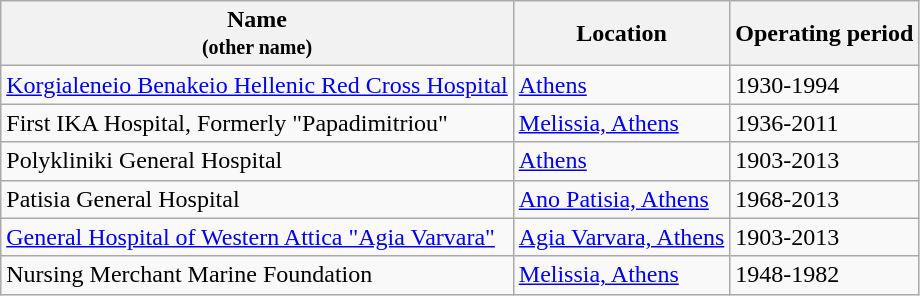<table class="wikitable sortable stripe">
<tr>
<th>Name<br> <small>(other name)</small></th>
<th>Location</th>
<th>Operating period</th>
</tr>
<tr>
<td><a href='#'>Korgialeneio Benakeio Hellenic Red Cross Hospital</a></td>
<td><a href='#'>Athens</a></td>
<td>1930-1994</td>
</tr>
<tr>
<td>First IKA Hospital, Formerly "Papadimitriou"</td>
<td><a href='#'>Melissia, Athens</a></td>
<td>1936-2011</td>
</tr>
<tr>
<td>Polykliniki General Hospital</td>
<td><a href='#'>Athens</a></td>
<td>1903-2013</td>
</tr>
<tr>
<td>Patisia General Hospital</td>
<td><a href='#'>Ano Patisia, Athens</a></td>
<td>1968-2013</td>
</tr>
<tr>
<td><a href='#'>General Hospital of Western Attica "Agia Varvara"</a></td>
<td><a href='#'>Agia Varvara, Athens</a></td>
<td>1903-2013</td>
</tr>
<tr>
<td>Nursing Merchant Marine Foundation</td>
<td><a href='#'>Melissia, Athens</a></td>
<td>1948-1982</td>
</tr>
</table>
